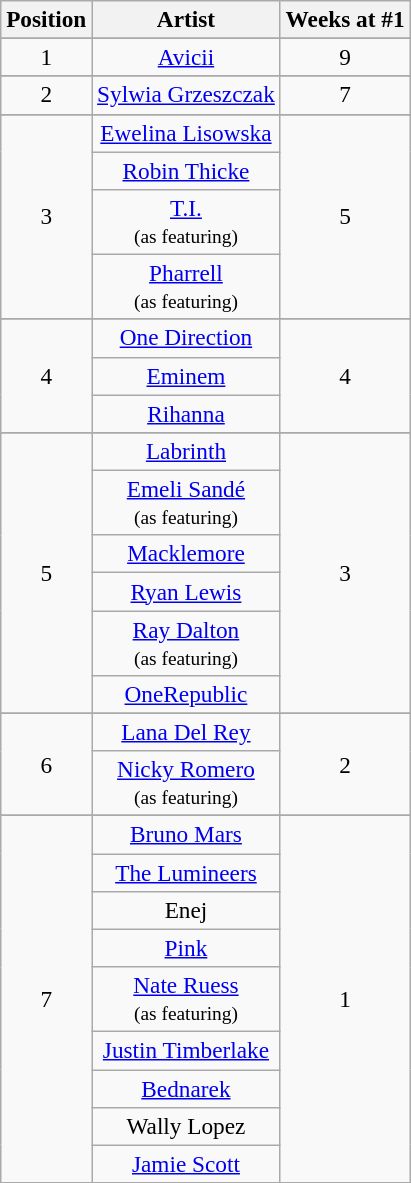<table class="wikitable" style="font-size:97%;">
<tr>
<th>Position</th>
<th>Artist</th>
<th>Weeks at #1</th>
</tr>
<tr style="text-align:center;">
</tr>
<tr>
</tr>
<tr style="text-align:center;">
<td rowspan="1">1</td>
<td style="text-align:center;"><a href='#'>Avicii</a></td>
<td style="text-align:center;" rowspan="1">9</td>
</tr>
<tr>
</tr>
<tr style="text-align:center;">
<td rowspan="1">2</td>
<td style="text-align:center;"><a href='#'>Sylwia Grzeszczak</a></td>
<td style="text-align:center;" rowspan="1">7</td>
</tr>
<tr>
</tr>
<tr style="text-align:center;">
<td rowspan="4">3</td>
<td style="text-align:center;"><a href='#'>Ewelina Lisowska</a></td>
<td style="text-align:center;" rowspan="4">5</td>
</tr>
<tr>
<td style="text-align:center;"><a href='#'>Robin Thicke</a></td>
</tr>
<tr>
<td style="text-align:center;"><a href='#'>T.I.</a><br><small>(as featuring)</small></td>
</tr>
<tr>
<td style="text-align:center;"><a href='#'>Pharrell</a><br><small>(as featuring)</small></td>
</tr>
<tr>
</tr>
<tr style="text-align:center;">
<td rowspan="3">4</td>
<td style="text-align:center;"><a href='#'>One Direction</a></td>
<td style="text-align:center;" rowspan="3">4</td>
</tr>
<tr>
<td style="text-align:center;"><a href='#'>Eminem</a></td>
</tr>
<tr>
<td style="text-align:center;"><a href='#'>Rihanna</a></td>
</tr>
<tr>
</tr>
<tr style="text-align:center;">
<td rowspan="6">5</td>
<td style="text-align:center;"><a href='#'>Labrinth</a></td>
<td style="text-align:center;" rowspan="6">3</td>
</tr>
<tr>
<td style="text-align:center;"><a href='#'>Emeli Sandé</a> <br><small>(as featuring)</small></td>
</tr>
<tr>
<td style="text-align:center;"><a href='#'>Macklemore</a></td>
</tr>
<tr>
<td style="text-align:center;"><a href='#'>Ryan Lewis</a></td>
</tr>
<tr>
<td style="text-align:center;"><a href='#'>Ray Dalton</a><br><small>(as featuring)</small></td>
</tr>
<tr>
<td style="text-align:center;"><a href='#'>OneRepublic</a></td>
</tr>
<tr>
</tr>
<tr style="text-align:center;">
<td rowspan="2">6</td>
<td style="text-align:center;"><a href='#'>Lana Del Rey</a></td>
<td style="text-align:center;" rowspan="2">2</td>
</tr>
<tr>
<td style="text-align:center;"><a href='#'>Nicky Romero</a> <br><small>(as featuring)</small></td>
</tr>
<tr>
</tr>
<tr style="text-align:center;">
<td rowspan="9">7</td>
<td style="text-align:center;"><a href='#'>Bruno Mars</a></td>
<td style="text-align:center;" rowspan="9">1</td>
</tr>
<tr>
<td style="text-align:center;"><a href='#'>The Lumineers</a></td>
</tr>
<tr>
<td style="text-align:center;">Enej</td>
</tr>
<tr>
<td style="text-align:center;"><a href='#'>Pink</a></td>
</tr>
<tr>
<td style="text-align:center;"><a href='#'>Nate Ruess</a><br><small>(as featuring)</small></td>
</tr>
<tr>
<td style="text-align:center;"><a href='#'>Justin Timberlake</a></td>
</tr>
<tr>
<td style="text-align:center;"><a href='#'>Bednarek</a></td>
</tr>
<tr>
<td style="text-align:center;">Wally Lopez</td>
</tr>
<tr>
<td style="text-align:center;"><a href='#'>Jamie Scott</a></td>
</tr>
<tr>
</tr>
</table>
